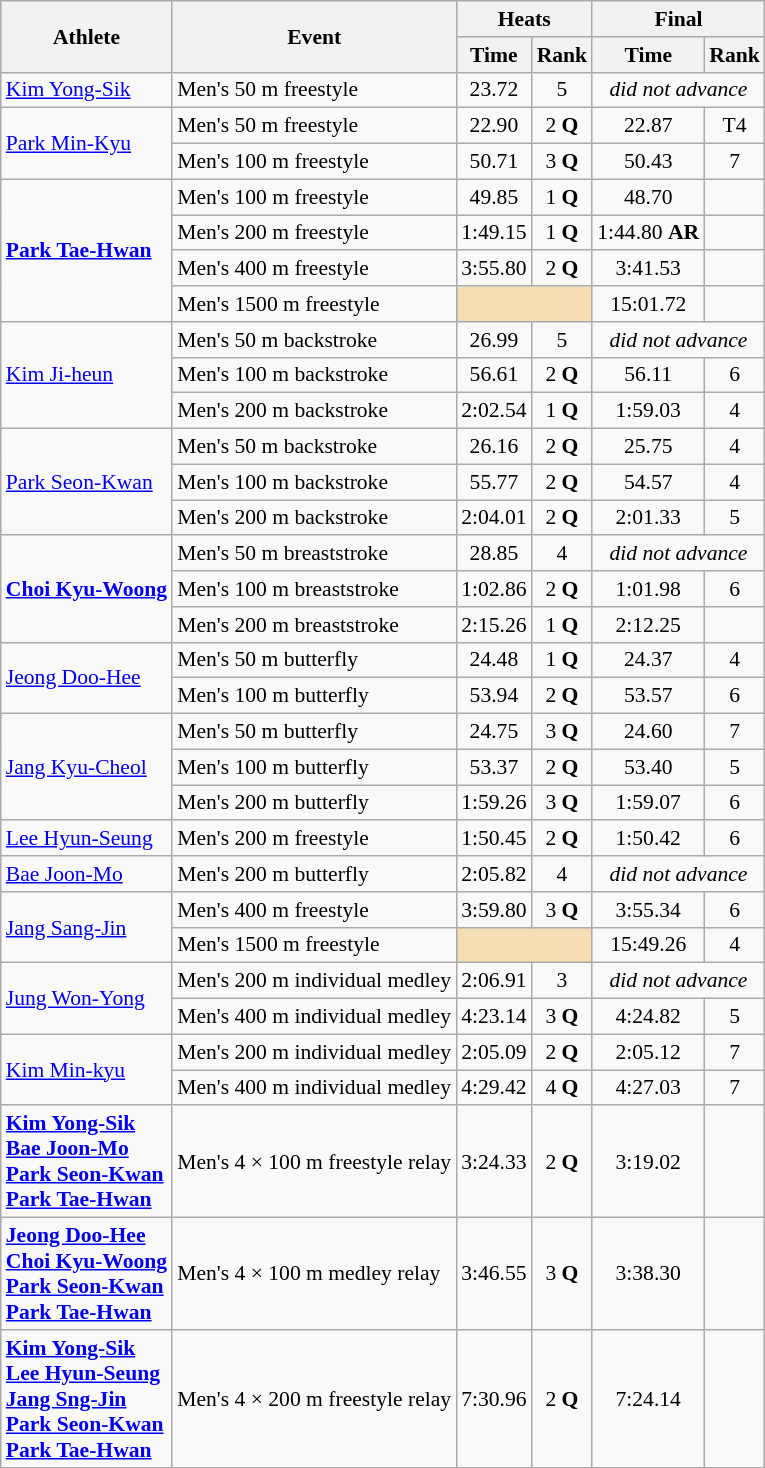<table class="wikitable" style="font-size:90%; text-align:center;">
<tr>
<th rowspan="2">Athlete</th>
<th rowspan="2">Event</th>
<th colspan="2">Heats</th>
<th colspan="2">Final</th>
</tr>
<tr>
<th>Time</th>
<th>Rank</th>
<th>Time</th>
<th>Rank</th>
</tr>
<tr>
<td align=left><a href='#'>Kim Yong-Sik</a></td>
<td align=left>Men's 50 m freestyle</td>
<td>23.72</td>
<td>5</td>
<td colspan=2><em>did not advance</em></td>
</tr>
<tr>
<td align=left rowspan=2><a href='#'>Park Min-Kyu</a></td>
<td align=left>Men's 50 m freestyle</td>
<td>22.90</td>
<td>2 <strong>Q</strong></td>
<td>22.87</td>
<td>T4</td>
</tr>
<tr>
<td align=left>Men's 100 m freestyle</td>
<td>50.71</td>
<td>3 <strong>Q</strong></td>
<td>50.43</td>
<td>7</td>
</tr>
<tr>
<td align=left rowspan=4><strong><a href='#'>Park Tae-Hwan</a></strong></td>
<td align=left>Men's 100 m freestyle</td>
<td>49.85</td>
<td>1 <strong>Q</strong></td>
<td>48.70</td>
<td></td>
</tr>
<tr>
<td align=left>Men's 200 m freestyle</td>
<td>1:49.15</td>
<td>1 <strong>Q</strong></td>
<td>1:44.80 <strong>AR</strong></td>
<td></td>
</tr>
<tr>
<td align=left>Men's 400 m freestyle</td>
<td>3:55.80</td>
<td>2 <strong>Q</strong></td>
<td>3:41.53</td>
<td></td>
</tr>
<tr>
<td align=left>Men's 1500 m freestyle</td>
<td colspan=2 bgcolor=wheat></td>
<td>15:01.72</td>
<td></td>
</tr>
<tr>
<td align=left rowspan=3><a href='#'>Kim Ji-heun</a></td>
<td align=left>Men's 50 m backstroke</td>
<td>26.99</td>
<td>5</td>
<td colspan=2><em>did not advance</em></td>
</tr>
<tr>
<td align=left>Men's 100 m backstroke</td>
<td>56.61</td>
<td>2 <strong>Q</strong></td>
<td>56.11</td>
<td>6</td>
</tr>
<tr>
<td align=left>Men's 200 m backstroke</td>
<td>2:02.54</td>
<td>1 <strong>Q</strong></td>
<td>1:59.03</td>
<td>4</td>
</tr>
<tr>
<td align=left rowspan=3><a href='#'>Park Seon-Kwan</a></td>
<td align=left>Men's 50 m backstroke</td>
<td>26.16</td>
<td>2 <strong>Q</strong></td>
<td>25.75</td>
<td>4</td>
</tr>
<tr>
<td align=left>Men's 100 m backstroke</td>
<td>55.77</td>
<td>2 <strong>Q</strong></td>
<td>54.57</td>
<td>4</td>
</tr>
<tr>
<td align=left>Men's 200 m backstroke</td>
<td>2:04.01</td>
<td>2 <strong>Q</strong></td>
<td>2:01.33</td>
<td>5</td>
</tr>
<tr>
<td align=left rowspan=3><strong><a href='#'>Choi Kyu-Woong</a></strong></td>
<td align=left>Men's 50 m breaststroke</td>
<td>28.85</td>
<td>4</td>
<td colspan=2><em>did not advance</em></td>
</tr>
<tr>
<td align=left>Men's 100 m breaststroke</td>
<td>1:02.86</td>
<td>2 <strong>Q</strong></td>
<td>1:01.98</td>
<td>6</td>
</tr>
<tr>
<td align=left>Men's 200 m breaststroke</td>
<td>2:15.26</td>
<td>1 <strong>Q</strong></td>
<td>2:12.25</td>
<td></td>
</tr>
<tr>
<td align=left rowspan=2><a href='#'>Jeong Doo-Hee</a></td>
<td align=left>Men's 50 m butterfly</td>
<td>24.48</td>
<td>1 <strong>Q</strong></td>
<td>24.37</td>
<td>4</td>
</tr>
<tr>
<td align=left>Men's 100 m butterfly</td>
<td>53.94</td>
<td>2 <strong>Q</strong></td>
<td>53.57</td>
<td>6</td>
</tr>
<tr>
<td align=left rowspan=3><a href='#'>Jang Kyu-Cheol</a></td>
<td align=left>Men's 50 m butterfly</td>
<td>24.75</td>
<td>3 <strong>Q</strong></td>
<td>24.60</td>
<td>7</td>
</tr>
<tr>
<td align=left>Men's 100 m butterfly</td>
<td>53.37</td>
<td>2 <strong>Q</strong></td>
<td>53.40</td>
<td>5</td>
</tr>
<tr>
<td align=left>Men's 200 m butterfly</td>
<td>1:59.26</td>
<td>3 <strong>Q</strong></td>
<td>1:59.07</td>
<td>6</td>
</tr>
<tr>
<td align=left><a href='#'>Lee Hyun-Seung</a></td>
<td align=left>Men's 200 m freestyle</td>
<td>1:50.45</td>
<td>2 <strong>Q</strong></td>
<td>1:50.42</td>
<td>6</td>
</tr>
<tr>
<td align=left><a href='#'>Bae Joon-Mo</a></td>
<td align=left>Men's 200 m butterfly</td>
<td>2:05.82</td>
<td>4</td>
<td colspan=2><em>did not advance</em></td>
</tr>
<tr>
<td align=left rowspan=2><a href='#'>Jang Sang-Jin</a></td>
<td align=left>Men's 400 m freestyle</td>
<td>3:59.80</td>
<td>3 <strong>Q</strong></td>
<td>3:55.34</td>
<td>6</td>
</tr>
<tr>
<td align=left>Men's 1500 m freestyle</td>
<td colspan=2 bgcolor=wheat></td>
<td>15:49.26</td>
<td>4</td>
</tr>
<tr>
<td align=left rowspan=2><a href='#'>Jung Won-Yong</a></td>
<td align=left>Men's 200 m individual medley</td>
<td>2:06.91</td>
<td>3</td>
<td colspan=2><em>did not advance</em></td>
</tr>
<tr>
<td align=left>Men's 400 m individual medley</td>
<td>4:23.14</td>
<td>3 <strong>Q</strong></td>
<td>4:24.82</td>
<td>5</td>
</tr>
<tr>
<td align=left rowspan=2><a href='#'>Kim Min-kyu</a></td>
<td align=left>Men's 200 m individual medley</td>
<td>2:05.09</td>
<td>2 <strong>Q</strong></td>
<td>2:05.12</td>
<td>7</td>
</tr>
<tr>
<td align=left>Men's 400 m individual medley</td>
<td>4:29.42</td>
<td>4 <strong>Q</strong></td>
<td>4:27.03</td>
<td>7</td>
</tr>
<tr>
<td align=left><strong><a href='#'>Kim Yong-Sik</a><br><a href='#'>Bae Joon-Mo</a><br><a href='#'>Park Seon-Kwan</a><br><a href='#'>Park Tae-Hwan</a></strong></td>
<td align=left>Men's 4 × 100 m freestyle relay</td>
<td>3:24.33</td>
<td>2 <strong>Q</strong></td>
<td>3:19.02</td>
<td></td>
</tr>
<tr>
<td align=left><strong><a href='#'>Jeong Doo-Hee</a><br><a href='#'>Choi Kyu-Woong</a><br><a href='#'>Park Seon-Kwan</a><br><a href='#'>Park Tae-Hwan</a></strong></td>
<td align=left>Men's 4 × 100 m medley relay</td>
<td>3:46.55</td>
<td>3 <strong>Q</strong></td>
<td>3:38.30</td>
<td></td>
</tr>
<tr>
<td align=left><strong><a href='#'>Kim Yong-Sik</a><br><a href='#'>Lee Hyun-Seung</a><br><a href='#'>Jang Sng-Jin</a><br><a href='#'>Park Seon-Kwan</a><br><a href='#'>Park Tae-Hwan</a></strong></td>
<td align=left>Men's 4 × 200 m freestyle relay</td>
<td>7:30.96</td>
<td>2 <strong>Q</strong></td>
<td>7:24.14</td>
<td></td>
</tr>
</table>
